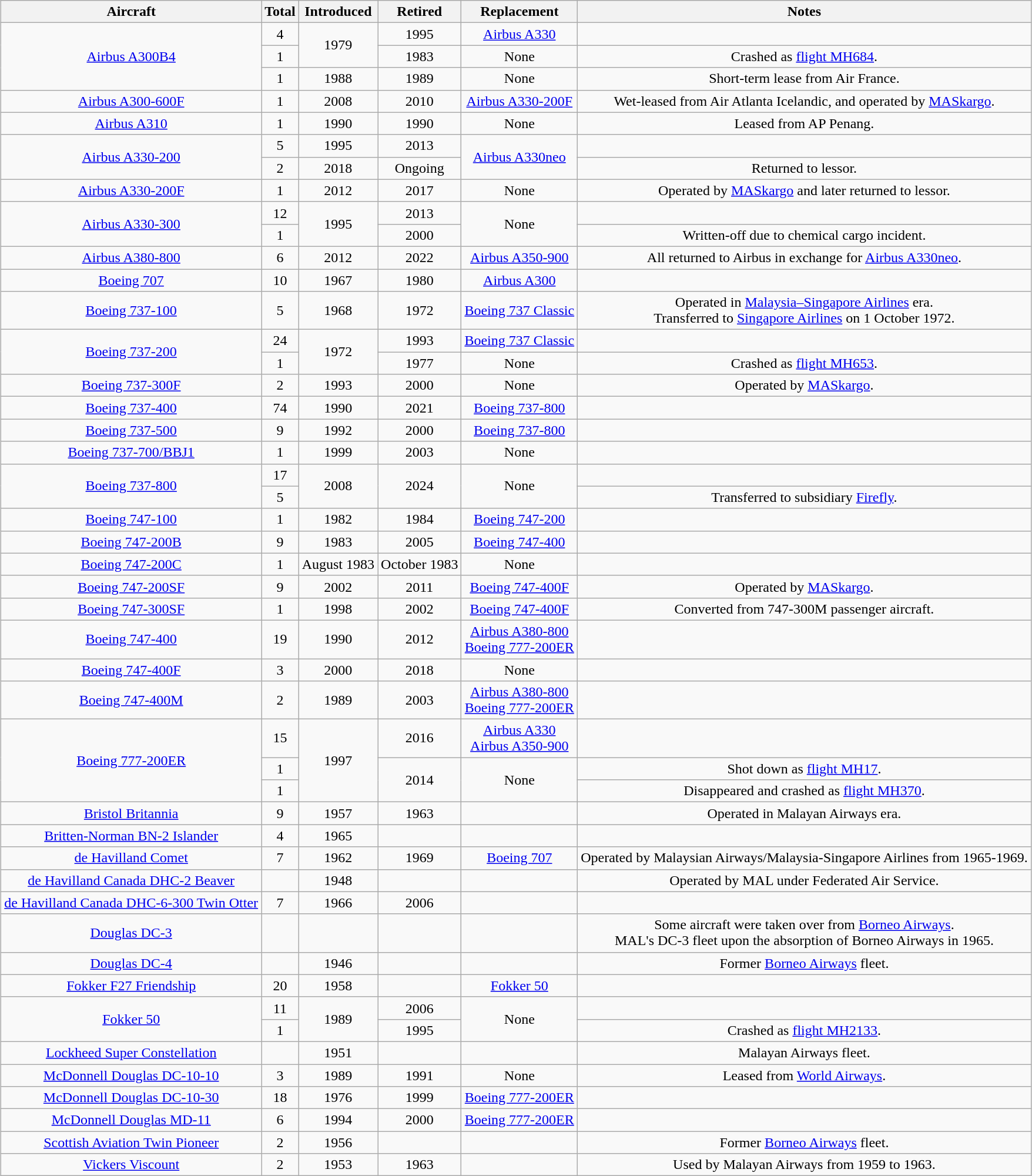<table class="wikitable" style="border-collapse:collapse;text-align:center;margin:auto;">
<tr>
<th>Aircraft</th>
<th>Total</th>
<th>Introduced</th>
<th>Retired</th>
<th>Replacement</th>
<th>Notes</th>
</tr>
<tr>
<td rowspan="3"><a href='#'>Airbus A300B4</a></td>
<td>4</td>
<td rowspan="2">1979</td>
<td>1995</td>
<td><a href='#'>Airbus A330</a></td>
<td></td>
</tr>
<tr>
<td>1</td>
<td>1983</td>
<td>None</td>
<td>Crashed as <a href='#'>flight MH684</a>.</td>
</tr>
<tr>
<td>1</td>
<td>1988</td>
<td>1989</td>
<td>None</td>
<td>Short-term lease from Air France.</td>
</tr>
<tr>
<td><a href='#'>Airbus A300-600F</a></td>
<td>1</td>
<td>2008</td>
<td>2010</td>
<td><a href='#'>Airbus A330-200F</a></td>
<td>Wet-leased from Air Atlanta Icelandic, and operated by <a href='#'>MASkargo</a>.</td>
</tr>
<tr>
<td><a href='#'>Airbus A310</a></td>
<td>1</td>
<td>1990</td>
<td>1990</td>
<td>None</td>
<td>Leased from AP Penang.</td>
</tr>
<tr>
<td rowspan="2"><a href='#'>Airbus A330-200</a></td>
<td>5</td>
<td>1995</td>
<td>2013</td>
<td rowspan="2"><a href='#'>Airbus A330neo</a></td>
<td></td>
</tr>
<tr>
<td>2</td>
<td>2018</td>
<td>Ongoing</td>
<td>Returned to lessor.</td>
</tr>
<tr>
<td><a href='#'>Airbus A330-200F</a></td>
<td>1</td>
<td>2012</td>
<td>2017</td>
<td>None</td>
<td>Operated by <a href='#'>MASkargo</a> and later returned to lessor.</td>
</tr>
<tr>
<td rowspan="2"><a href='#'>Airbus A330-300</a></td>
<td>12</td>
<td rowspan="2">1995</td>
<td>2013</td>
<td rowspan="2">None</td>
<td></td>
</tr>
<tr>
<td>1</td>
<td>2000</td>
<td>Written-off due to chemical cargo incident.</td>
</tr>
<tr>
<td><a href='#'>Airbus A380-800</a></td>
<td>6</td>
<td>2012</td>
<td>2022</td>
<td><a href='#'>Airbus A350-900</a></td>
<td>All returned to Airbus in exchange for <a href='#'>Airbus A330neo</a>.</td>
</tr>
<tr>
<td><a href='#'>Boeing 707</a></td>
<td>10</td>
<td>1967</td>
<td>1980</td>
<td><a href='#'>Airbus A300</a></td>
<td></td>
</tr>
<tr>
<td><a href='#'>Boeing 737-100</a></td>
<td>5</td>
<td>1968</td>
<td>1972</td>
<td><a href='#'>Boeing 737 Classic</a></td>
<td>Operated in <a href='#'>Malaysia–Singapore Airlines</a> era.<br>Transferred to <a href='#'>Singapore Airlines</a> on 1 October 1972.</td>
</tr>
<tr>
<td rowspan="2"><a href='#'>Boeing 737-200</a></td>
<td>24</td>
<td rowspan="2">1972</td>
<td>1993</td>
<td><a href='#'>Boeing 737 Classic</a></td>
<td></td>
</tr>
<tr>
<td>1</td>
<td>1977</td>
<td>None</td>
<td>Crashed as <a href='#'>flight MH653</a>.</td>
</tr>
<tr>
<td><a href='#'>Boeing 737-300F</a></td>
<td>2</td>
<td>1993</td>
<td>2000</td>
<td>None</td>
<td>Operated by <a href='#'>MASkargo</a>.</td>
</tr>
<tr>
<td><a href='#'>Boeing 737-400</a></td>
<td>74</td>
<td>1990</td>
<td>2021</td>
<td><a href='#'>Boeing 737-800</a></td>
<td></td>
</tr>
<tr>
<td><a href='#'>Boeing 737-500</a></td>
<td>9</td>
<td>1992</td>
<td>2000</td>
<td><a href='#'>Boeing 737-800</a></td>
<td></td>
</tr>
<tr>
<td><a href='#'>Boeing 737-700/BBJ1</a></td>
<td>1</td>
<td>1999</td>
<td>2003</td>
<td>None</td>
<td></td>
</tr>
<tr>
<td rowspan="2"><a href='#'>Boeing 737-800</a></td>
<td>17</td>
<td rowspan="2">2008</td>
<td rowspan="2">2024</td>
<td rowspan="2">None</td>
<td></td>
</tr>
<tr>
<td>5</td>
<td>Transferred to subsidiary <a href='#'>Firefly</a>.</td>
</tr>
<tr>
<td><a href='#'>Boeing 747-100</a></td>
<td>1</td>
<td>1982</td>
<td>1984</td>
<td><a href='#'>Boeing 747-200</a></td>
<td></td>
</tr>
<tr>
<td><a href='#'>Boeing 747-200B</a></td>
<td>9</td>
<td>1983</td>
<td>2005</td>
<td><a href='#'>Boeing 747-400</a></td>
<td></td>
</tr>
<tr>
<td><a href='#'>Boeing 747-200C</a></td>
<td>1</td>
<td>August 1983</td>
<td>October 1983</td>
<td>None</td>
<td></td>
</tr>
<tr>
<td><a href='#'>Boeing 747-200SF</a></td>
<td>9</td>
<td>2002</td>
<td>2011</td>
<td><a href='#'>Boeing 747-400F</a></td>
<td>Operated by <a href='#'>MASkargo</a>.</td>
</tr>
<tr>
<td><a href='#'>Boeing 747-300SF</a></td>
<td>1</td>
<td>1998</td>
<td>2002</td>
<td><a href='#'>Boeing 747-400F</a></td>
<td>Converted from 747-300M passenger aircraft.</td>
</tr>
<tr>
<td><a href='#'>Boeing 747-400</a></td>
<td>19</td>
<td>1990</td>
<td>2012</td>
<td><a href='#'>Airbus A380-800</a><br><a href='#'>Boeing 777-200ER</a></td>
<td></td>
</tr>
<tr>
<td><a href='#'>Boeing 747-400F</a></td>
<td>3</td>
<td>2000</td>
<td>2018</td>
<td>None</td>
<td></td>
</tr>
<tr>
<td><a href='#'>Boeing 747-400M</a></td>
<td>2</td>
<td>1989</td>
<td>2003</td>
<td><a href='#'>Airbus A380-800</a><br><a href='#'>Boeing 777-200ER</a></td>
<td></td>
</tr>
<tr>
<td rowspan="3"><a href='#'>Boeing 777-200ER</a></td>
<td>15</td>
<td rowspan="3">1997</td>
<td>2016</td>
<td><a href='#'>Airbus A330</a><br><a href='#'>Airbus A350-900</a></td>
<td></td>
</tr>
<tr>
<td>1</td>
<td rowspan="2">2014</td>
<td rowspan="2">None</td>
<td>Shot down as <a href='#'>flight MH17</a>.</td>
</tr>
<tr>
<td>1</td>
<td>Disappeared and crashed as <a href='#'>flight MH370</a>.</td>
</tr>
<tr>
<td><a href='#'>Bristol Britannia</a></td>
<td>9</td>
<td>1957</td>
<td>1963</td>
<td></td>
<td>Operated in Malayan Airways era.</td>
</tr>
<tr>
<td><a href='#'>Britten-Norman BN-2 Islander</a></td>
<td>4</td>
<td>1965</td>
<td></td>
<td></td>
<td></td>
</tr>
<tr>
<td><a href='#'>de Havilland Comet</a></td>
<td>7</td>
<td>1962</td>
<td>1969</td>
<td><a href='#'>Boeing 707</a></td>
<td>Operated by Malaysian Airways/Malaysia-Singapore Airlines from 1965-1969.</td>
</tr>
<tr>
<td><a href='#'>de Havilland Canada DHC-2 Beaver</a></td>
<td></td>
<td>1948</td>
<td></td>
<td></td>
<td>Operated by MAL under Federated Air Service.</td>
</tr>
<tr>
<td><a href='#'>de Havilland Canada DHC-6-300 Twin Otter</a></td>
<td>7</td>
<td>1966</td>
<td>2006</td>
<td></td>
<td></td>
</tr>
<tr>
<td><a href='#'>Douglas DC-3</a></td>
<td></td>
<td></td>
<td></td>
<td></td>
<td>Some aircraft were taken over from <a href='#'>Borneo Airways</a>.<br>MAL's DC-3 fleet upon the absorption of Borneo Airways in 1965.</td>
</tr>
<tr>
<td><a href='#'>Douglas DC-4</a></td>
<td></td>
<td>1946</td>
<td></td>
<td></td>
<td>Former <a href='#'>Borneo Airways</a> fleet.</td>
</tr>
<tr>
<td><a href='#'>Fokker F27 Friendship</a></td>
<td>20</td>
<td>1958</td>
<td></td>
<td><a href='#'>Fokker 50</a></td>
<td></td>
</tr>
<tr>
<td rowspan="2"><a href='#'>Fokker 50</a></td>
<td>11</td>
<td rowspan="2">1989</td>
<td>2006</td>
<td rowspan="2">None</td>
<td></td>
</tr>
<tr>
<td>1</td>
<td>1995</td>
<td>Crashed as <a href='#'>flight MH2133</a>.</td>
</tr>
<tr>
<td><a href='#'>Lockheed Super Constellation</a></td>
<td></td>
<td>1951</td>
<td></td>
<td></td>
<td>Malayan Airways fleet.</td>
</tr>
<tr>
<td><a href='#'>McDonnell Douglas DC-10-10</a></td>
<td>3</td>
<td>1989</td>
<td>1991</td>
<td>None</td>
<td>Leased from <a href='#'>World Airways</a>.</td>
</tr>
<tr>
<td><a href='#'>McDonnell Douglas DC-10-30</a></td>
<td>18</td>
<td>1976</td>
<td>1999</td>
<td><a href='#'>Boeing 777-200ER</a></td>
<td></td>
</tr>
<tr>
<td><a href='#'>McDonnell Douglas MD-11</a></td>
<td>6</td>
<td>1994</td>
<td>2000</td>
<td><a href='#'>Boeing 777-200ER</a></td>
<td></td>
</tr>
<tr>
<td><a href='#'>Scottish Aviation Twin Pioneer</a></td>
<td>2</td>
<td>1956</td>
<td></td>
<td></td>
<td>Former <a href='#'>Borneo Airways</a> fleet.</td>
</tr>
<tr>
<td><a href='#'>Vickers Viscount</a></td>
<td>2</td>
<td>1953</td>
<td>1963</td>
<td></td>
<td>Used by Malayan Airways from 1959 to 1963.</td>
</tr>
</table>
